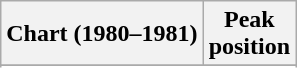<table class="wikitable sortable plainrowheaders" style="text-align:center">
<tr>
<th scope="col">Chart (1980–1981)</th>
<th scope="col">Peak<br>position</th>
</tr>
<tr>
</tr>
<tr>
</tr>
<tr>
</tr>
<tr>
</tr>
<tr>
</tr>
<tr>
</tr>
</table>
